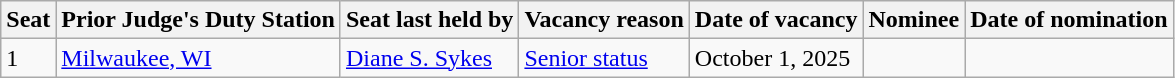<table class=wikitable>
<tr>
<th>Seat</th>
<th>Prior Judge's Duty Station</th>
<th>Seat last held by</th>
<th>Vacancy reason</th>
<th>Date of vacancy</th>
<th>Nominee</th>
<th>Date of nomination</th>
</tr>
<tr>
<td>1</td>
<td><a href='#'>Milwaukee, WI</a></td>
<td><a href='#'>Diane S. Sykes</a></td>
<td><a href='#'>Senior status</a></td>
<td>October 1, 2025</td>
<td align="center"></td>
<td align="center"></td>
</tr>
</table>
